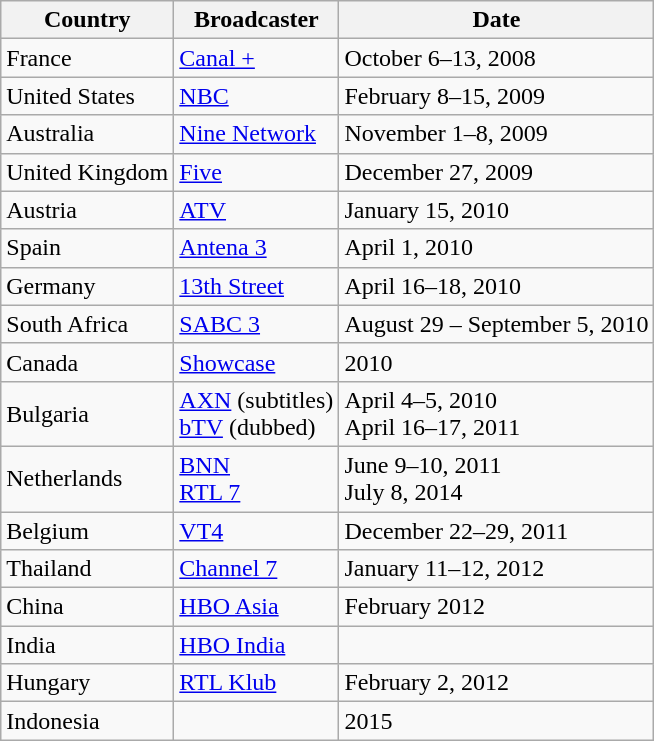<table class="wikitable">
<tr>
<th>Country</th>
<th>Broadcaster</th>
<th>Date</th>
</tr>
<tr>
<td> France</td>
<td><a href='#'>Canal +</a></td>
<td>October 6–13, 2008</td>
</tr>
<tr>
<td> United States</td>
<td><a href='#'>NBC</a></td>
<td>February 8–15, 2009</td>
</tr>
<tr>
<td> Australia</td>
<td><a href='#'>Nine Network</a></td>
<td>November 1–8, 2009</td>
</tr>
<tr>
<td> United Kingdom</td>
<td><a href='#'>Five</a></td>
<td>December 27, 2009</td>
</tr>
<tr>
<td> Austria</td>
<td><a href='#'>ATV</a></td>
<td>January 15, 2010</td>
</tr>
<tr>
<td> Spain</td>
<td><a href='#'>Antena 3</a></td>
<td>April 1, 2010</td>
</tr>
<tr>
<td> Germany</td>
<td><a href='#'>13th Street</a></td>
<td>April 16–18, 2010</td>
</tr>
<tr>
<td> South Africa</td>
<td><a href='#'>SABC 3</a></td>
<td>August 29 – September 5, 2010</td>
</tr>
<tr>
<td> Canada</td>
<td><a href='#'>Showcase</a></td>
<td>2010</td>
</tr>
<tr>
<td> Bulgaria</td>
<td><a href='#'>AXN</a> (subtitles)<br><a href='#'>bTV</a> (dubbed)</td>
<td>April 4–5, 2010<br>April 16–17, 2011</td>
</tr>
<tr>
<td> Netherlands</td>
<td><a href='#'>BNN</a><br><a href='#'>RTL 7</a></td>
<td>June 9–10, 2011<br>July 8, 2014</td>
</tr>
<tr>
<td> Belgium</td>
<td><a href='#'>VT4</a></td>
<td>December 22–29, 2011</td>
</tr>
<tr>
<td> Thailand</td>
<td><a href='#'>Channel 7</a></td>
<td>January 11–12, 2012</td>
</tr>
<tr>
<td> China</td>
<td><a href='#'>HBO Asia</a></td>
<td>February 2012</td>
</tr>
<tr>
<td> India</td>
<td><a href='#'>HBO India</a></td>
<td></td>
</tr>
<tr>
<td> Hungary</td>
<td><a href='#'>RTL Klub</a></td>
<td>February 2, 2012</td>
</tr>
<tr>
<td> Indonesia</td>
<td></td>
<td>2015</td>
</tr>
</table>
